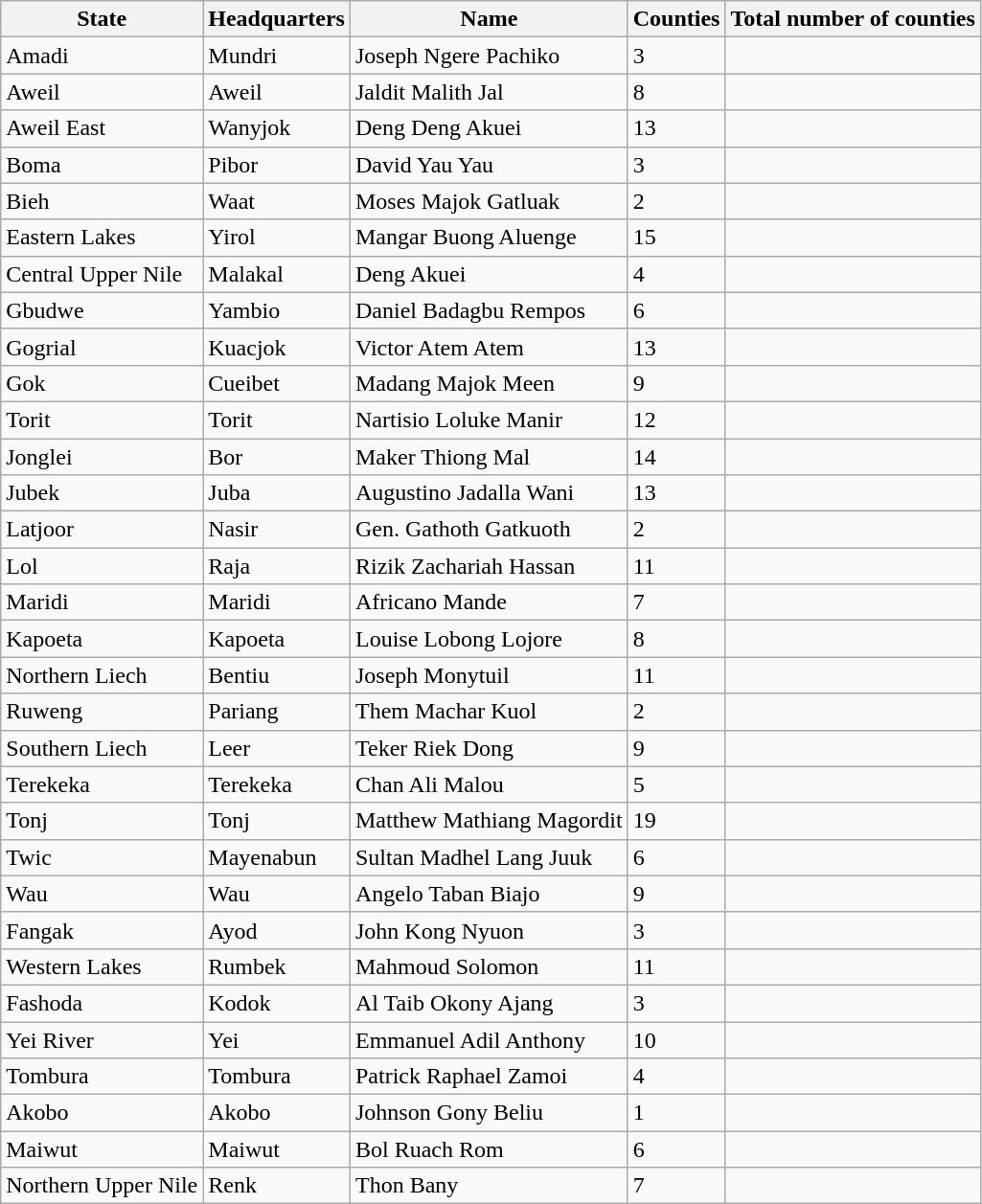<table class="wikitable">
<tr>
<th>State</th>
<th>Headquarters</th>
<th>Name</th>
<th>Counties</th>
<th>Total number of counties</th>
</tr>
<tr>
<td>Amadi</td>
<td>Mundri</td>
<td>Joseph Ngere Pachiko</td>
<td>3</td>
<td></td>
</tr>
<tr>
<td>Aweil</td>
<td>Aweil</td>
<td>Jaldit Malith Jal</td>
<td>8</td>
<td></td>
</tr>
<tr>
<td>Aweil East</td>
<td>Wanyjok</td>
<td>Deng Deng Akuei</td>
<td>13</td>
<td></td>
</tr>
<tr>
<td>Boma</td>
<td>Pibor</td>
<td>David Yau Yau</td>
<td>3</td>
<td></td>
</tr>
<tr>
<td>Bieh</td>
<td>Waat</td>
<td>Moses Majok Gatluak</td>
<td>2</td>
<td></td>
</tr>
<tr>
<td>Eastern Lakes</td>
<td>Yirol</td>
<td>Mangar Buong Aluenge</td>
<td>15</td>
<td></td>
</tr>
<tr>
<td>Central Upper Nile</td>
<td>Malakal</td>
<td>Deng Akuei</td>
<td>4</td>
<td></td>
</tr>
<tr>
<td>Gbudwe</td>
<td>Yambio</td>
<td>Daniel Badagbu Rempos</td>
<td>6</td>
<td></td>
</tr>
<tr>
<td>Gogrial</td>
<td>Kuacjok</td>
<td>Victor Atem Atem</td>
<td>13</td>
<td></td>
</tr>
<tr>
<td>Gok</td>
<td>Cueibet</td>
<td>Madang Majok Meen</td>
<td>9</td>
<td></td>
</tr>
<tr>
<td>Torit</td>
<td>Torit</td>
<td>Nartisio Loluke Manir</td>
<td>12</td>
<td></td>
</tr>
<tr>
<td>Jonglei</td>
<td>Bor</td>
<td>Maker Thiong Mal</td>
<td>14</td>
<td></td>
</tr>
<tr>
<td>Jubek</td>
<td>Juba</td>
<td>Augustino Jadalla Wani</td>
<td>13</td>
<td></td>
</tr>
<tr>
<td>Latjoor</td>
<td>Nasir</td>
<td>Gen. Gathoth Gatkuoth</td>
<td>2</td>
<td></td>
</tr>
<tr>
<td>Lol</td>
<td>Raja</td>
<td>Rizik Zachariah Hassan</td>
<td>11</td>
<td></td>
</tr>
<tr>
<td>Maridi</td>
<td>Maridi</td>
<td>Africano Mande</td>
<td>7</td>
<td></td>
</tr>
<tr>
<td>Kapoeta</td>
<td>Kapoeta</td>
<td>Louise Lobong Lojore</td>
<td>8</td>
<td></td>
</tr>
<tr>
<td>Northern Liech</td>
<td>Bentiu</td>
<td>Joseph Monytuil</td>
<td>11</td>
<td></td>
</tr>
<tr>
<td>Ruweng</td>
<td>Pariang</td>
<td>Them Machar Kuol</td>
<td>2</td>
<td></td>
</tr>
<tr>
<td>Southern Liech</td>
<td>Leer</td>
<td>Teker Riek Dong</td>
<td>9</td>
<td></td>
</tr>
<tr>
<td>Terekeka</td>
<td>Terekeka</td>
<td>Chan Ali Malou</td>
<td>5</td>
<td></td>
</tr>
<tr>
<td>Tonj</td>
<td>Tonj</td>
<td>Matthew Mathiang Magordit</td>
<td>19</td>
<td></td>
</tr>
<tr>
<td>Twic</td>
<td>Mayenabun</td>
<td>Sultan Madhel Lang Juuk</td>
<td>6</td>
<td></td>
</tr>
<tr>
<td>Wau</td>
<td>Wau</td>
<td>Angelo Taban Biajo</td>
<td>9</td>
<td></td>
</tr>
<tr>
<td>Fangak</td>
<td>Ayod</td>
<td>John Kong Nyuon</td>
<td>3</td>
<td></td>
</tr>
<tr>
<td>Western Lakes</td>
<td>Rumbek</td>
<td>Mahmoud Solomon</td>
<td>11</td>
<td></td>
</tr>
<tr>
<td>Fashoda</td>
<td>Kodok</td>
<td>Al Taib Okony Ajang</td>
<td>3</td>
<td></td>
</tr>
<tr>
<td>Yei River</td>
<td>Yei</td>
<td>Emmanuel Adil Anthony</td>
<td>10</td>
<td></td>
</tr>
<tr>
<td>Tombura</td>
<td>Tombura</td>
<td>Patrick Raphael Zamoi</td>
<td>4</td>
<td></td>
</tr>
<tr>
<td>Akobo</td>
<td>Akobo</td>
<td>Johnson Gony Beliu</td>
<td>1</td>
<td></td>
</tr>
<tr>
<td>Maiwut</td>
<td>Maiwut</td>
<td>Bol Ruach Rom</td>
<td>6</td>
<td></td>
</tr>
<tr>
<td>Northern Upper Nile</td>
<td>Renk</td>
<td>Thon Bany</td>
<td>7</td>
<td></td>
</tr>
</table>
